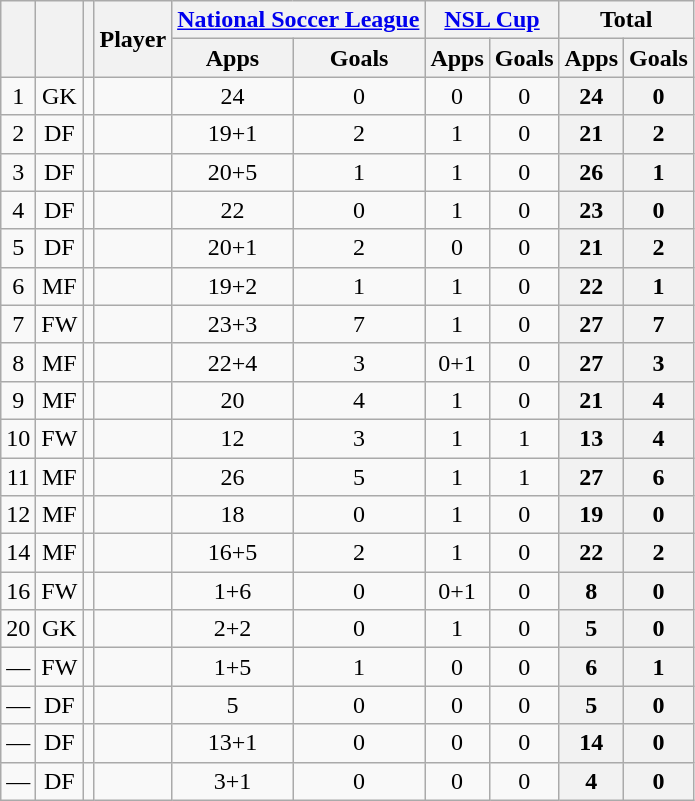<table class="wikitable sortable" style="text-align:center">
<tr>
<th rowspan="2"></th>
<th rowspan="2"></th>
<th rowspan="2"></th>
<th rowspan="2">Player</th>
<th colspan="2"><a href='#'>National Soccer League</a></th>
<th colspan="2"><a href='#'>NSL Cup</a></th>
<th colspan="2">Total</th>
</tr>
<tr>
<th>Apps</th>
<th>Goals</th>
<th>Apps</th>
<th>Goals</th>
<th>Apps</th>
<th>Goals</th>
</tr>
<tr>
<td>1</td>
<td>GK</td>
<td></td>
<td align="left"><br></td>
<td>24</td>
<td>0<br></td>
<td>0</td>
<td>0<br></td>
<th>24</th>
<th>0</th>
</tr>
<tr>
<td>2</td>
<td>DF</td>
<td></td>
<td align="left"><br></td>
<td>19+1</td>
<td>2<br></td>
<td>1</td>
<td>0<br></td>
<th>21</th>
<th>2</th>
</tr>
<tr>
<td>3</td>
<td>DF</td>
<td></td>
<td align="left"><br></td>
<td>20+5</td>
<td>1<br></td>
<td>1</td>
<td>0<br></td>
<th>26</th>
<th>1</th>
</tr>
<tr>
<td>4</td>
<td>DF</td>
<td></td>
<td align="left"><br></td>
<td>22</td>
<td>0<br></td>
<td>1</td>
<td>0<br></td>
<th>23</th>
<th>0</th>
</tr>
<tr>
<td>5</td>
<td>DF</td>
<td></td>
<td align="left"><br></td>
<td>20+1</td>
<td>2<br></td>
<td>0</td>
<td>0<br></td>
<th>21</th>
<th>2</th>
</tr>
<tr>
<td>6</td>
<td>MF</td>
<td></td>
<td align="left"><br></td>
<td>19+2</td>
<td>1<br></td>
<td>1</td>
<td>0<br></td>
<th>22</th>
<th>1</th>
</tr>
<tr>
<td>7</td>
<td>FW</td>
<td></td>
<td align="left"><br></td>
<td>23+3</td>
<td>7<br></td>
<td>1</td>
<td>0<br></td>
<th>27</th>
<th>7</th>
</tr>
<tr>
<td>8</td>
<td>MF</td>
<td></td>
<td align="left"><br></td>
<td>22+4</td>
<td>3<br></td>
<td>0+1</td>
<td>0<br></td>
<th>27</th>
<th>3</th>
</tr>
<tr>
<td>9</td>
<td>MF</td>
<td></td>
<td align="left"><br></td>
<td>20</td>
<td>4<br></td>
<td>1</td>
<td>0<br></td>
<th>21</th>
<th>4</th>
</tr>
<tr>
<td>10</td>
<td>FW</td>
<td></td>
<td align="left"><br></td>
<td>12</td>
<td>3<br></td>
<td>1</td>
<td>1<br></td>
<th>13</th>
<th>4</th>
</tr>
<tr>
<td>11</td>
<td>MF</td>
<td></td>
<td align="left"><br></td>
<td>26</td>
<td>5<br></td>
<td>1</td>
<td>1<br></td>
<th>27</th>
<th>6</th>
</tr>
<tr>
<td>12</td>
<td>MF</td>
<td></td>
<td align="left"><br></td>
<td>18</td>
<td>0<br></td>
<td>1</td>
<td>0<br></td>
<th>19</th>
<th>0</th>
</tr>
<tr>
<td>14</td>
<td>MF</td>
<td></td>
<td align="left"><br></td>
<td>16+5</td>
<td>2<br></td>
<td>1</td>
<td>0<br></td>
<th>22</th>
<th>2</th>
</tr>
<tr>
<td>16</td>
<td>FW</td>
<td></td>
<td align="left"><br></td>
<td>1+6</td>
<td>0<br></td>
<td>0+1</td>
<td>0<br></td>
<th>8</th>
<th>0</th>
</tr>
<tr>
<td>20</td>
<td>GK</td>
<td></td>
<td align="left"><br></td>
<td>2+2</td>
<td>0<br></td>
<td>1</td>
<td>0<br></td>
<th>5</th>
<th>0</th>
</tr>
<tr>
<td>—</td>
<td>FW</td>
<td></td>
<td align="left"><br></td>
<td>1+5</td>
<td>1<br></td>
<td>0</td>
<td>0<br></td>
<th>6</th>
<th>1</th>
</tr>
<tr>
<td>—</td>
<td>DF</td>
<td></td>
<td align="left"><br></td>
<td>5</td>
<td>0<br></td>
<td>0</td>
<td>0<br></td>
<th>5</th>
<th>0</th>
</tr>
<tr>
<td>—</td>
<td>DF</td>
<td></td>
<td align="left"><br></td>
<td>13+1</td>
<td>0<br></td>
<td>0</td>
<td>0<br></td>
<th>14</th>
<th>0</th>
</tr>
<tr>
<td>—</td>
<td>DF</td>
<td></td>
<td align="left"><br></td>
<td>3+1</td>
<td>0<br></td>
<td>0</td>
<td>0<br></td>
<th>4</th>
<th>0</th>
</tr>
</table>
